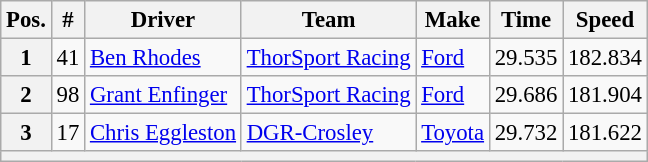<table class="wikitable" style="font-size:95%">
<tr>
<th>Pos.</th>
<th>#</th>
<th>Driver</th>
<th>Team</th>
<th>Make</th>
<th>Time</th>
<th>Speed</th>
</tr>
<tr>
<th>1</th>
<td>41</td>
<td><a href='#'>Ben Rhodes</a></td>
<td><a href='#'>ThorSport Racing</a></td>
<td><a href='#'>Ford</a></td>
<td>29.535</td>
<td>182.834</td>
</tr>
<tr>
<th>2</th>
<td>98</td>
<td><a href='#'>Grant Enfinger</a></td>
<td><a href='#'>ThorSport Racing</a></td>
<td><a href='#'>Ford</a></td>
<td>29.686</td>
<td>181.904</td>
</tr>
<tr>
<th>3</th>
<td>17</td>
<td><a href='#'>Chris Eggleston</a></td>
<td><a href='#'>DGR-Crosley</a></td>
<td><a href='#'>Toyota</a></td>
<td>29.732</td>
<td>181.622</td>
</tr>
<tr>
<th colspan="7"></th>
</tr>
</table>
